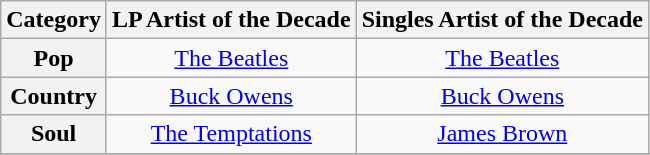<table class="wikitable sortable plainrowheaders" style="text-align:center;">
<tr>
<th>Category</th>
<th>LP Artist of the Decade</th>
<th>Singles Artist of the Decade</th>
</tr>
<tr>
<th scope="row">Pop</th>
<td><a href='#'>The Beatles</a></td>
<td><a href='#'>The Beatles</a></td>
</tr>
<tr>
<th scope="row">Country</th>
<td><a href='#'>Buck Owens</a></td>
<td><a href='#'>Buck Owens</a></td>
</tr>
<tr>
<th scope="row">Soul</th>
<td><a href='#'>The Temptations</a></td>
<td><a href='#'>James Brown</a></td>
</tr>
<tr>
</tr>
</table>
